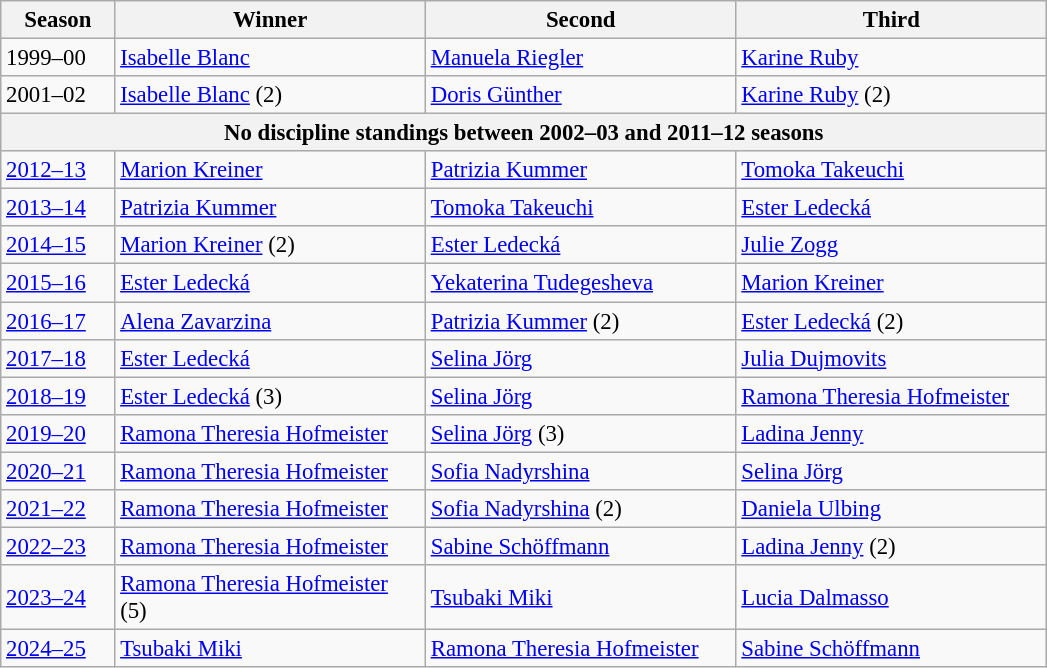<table class="wikitable" style="font-size:95%;">
<tr>
<th width="69">Season</th>
<th width="200">Winner</th>
<th width="200">Second</th>
<th width="200">Third</th>
</tr>
<tr>
<td>1999–00</td>
<td> <a href='#'>Isabelle Blanc</a></td>
<td> <a href='#'>Manuela Riegler</a></td>
<td> <a href='#'>Karine Ruby</a></td>
</tr>
<tr>
<td>2001–02</td>
<td> <a href='#'>Isabelle Blanc</a> (2)</td>
<td> <a href='#'>Doris Günther</a></td>
<td> <a href='#'>Karine Ruby</a> (2)</td>
</tr>
<tr>
<th colspan=4>No discipline standings between 2002–03 and 2011–12 seasons</th>
</tr>
<tr>
<td><a href='#'>2012–13</a></td>
<td> <a href='#'>Marion Kreiner</a></td>
<td> <a href='#'>Patrizia Kummer</a></td>
<td> <a href='#'>Tomoka Takeuchi</a></td>
</tr>
<tr>
<td><a href='#'>2013–14</a></td>
<td> <a href='#'>Patrizia Kummer</a></td>
<td> <a href='#'>Tomoka Takeuchi</a></td>
<td> <a href='#'>Ester Ledecká</a></td>
</tr>
<tr>
<td><a href='#'>2014–15</a></td>
<td> <a href='#'>Marion Kreiner</a> (2)</td>
<td> <a href='#'>Ester Ledecká</a></td>
<td> <a href='#'>Julie Zogg</a></td>
</tr>
<tr>
<td><a href='#'>2015–16</a></td>
<td> <a href='#'>Ester Ledecká</a></td>
<td> <a href='#'>Yekaterina Tudegesheva</a></td>
<td> <a href='#'>Marion Kreiner</a></td>
</tr>
<tr>
<td><a href='#'>2016–17</a></td>
<td> <a href='#'>Alena Zavarzina</a></td>
<td> <a href='#'>Patrizia Kummer</a> (2)</td>
<td> <a href='#'>Ester Ledecká</a> (2)</td>
</tr>
<tr>
<td><a href='#'>2017–18</a></td>
<td> <a href='#'>Ester Ledecká</a></td>
<td> <a href='#'>Selina Jörg</a></td>
<td> <a href='#'>Julia Dujmovits</a></td>
</tr>
<tr>
<td><a href='#'>2018–19</a></td>
<td> <a href='#'>Ester Ledecká</a> (3)</td>
<td> <a href='#'>Selina Jörg</a></td>
<td> <a href='#'>Ramona Theresia Hofmeister</a></td>
</tr>
<tr>
<td><a href='#'>2019–20</a></td>
<td> <a href='#'>Ramona Theresia Hofmeister</a></td>
<td> <a href='#'>Selina Jörg</a> (3)</td>
<td> <a href='#'>Ladina Jenny</a></td>
</tr>
<tr>
<td><a href='#'>2020–21</a></td>
<td> <a href='#'>Ramona Theresia Hofmeister</a></td>
<td> <a href='#'>Sofia Nadyrshina</a></td>
<td> <a href='#'>Selina Jörg</a></td>
</tr>
<tr>
<td><a href='#'>2021–22</a></td>
<td> <a href='#'>Ramona Theresia Hofmeister</a></td>
<td> <a href='#'>Sofia Nadyrshina</a> (2)</td>
<td> <a href='#'>Daniela Ulbing</a></td>
</tr>
<tr>
<td><a href='#'>2022–23</a></td>
<td> <a href='#'>Ramona Theresia Hofmeister</a></td>
<td> <a href='#'>Sabine Schöffmann</a></td>
<td> <a href='#'>Ladina Jenny</a> (2)</td>
</tr>
<tr>
<td><a href='#'>2023–24</a></td>
<td> <a href='#'>Ramona Theresia Hofmeister</a> (5)</td>
<td> <a href='#'>Tsubaki Miki</a></td>
<td> <a href='#'>Lucia Dalmasso</a></td>
</tr>
<tr>
<td><a href='#'>2024–25</a></td>
<td> <a href='#'>Tsubaki Miki</a></td>
<td> <a href='#'>Ramona Theresia Hofmeister</a></td>
<td> <a href='#'>Sabine Schöffmann</a></td>
</tr>
</table>
